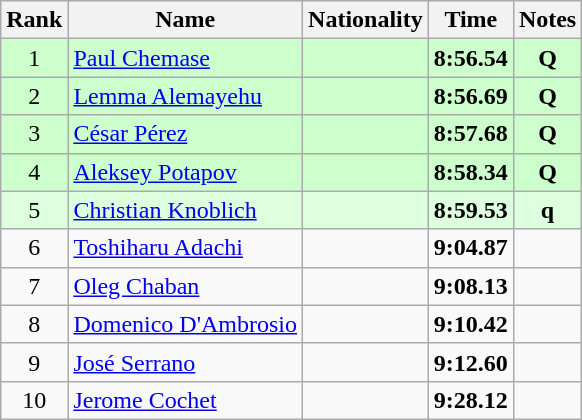<table class="wikitable sortable" style="text-align:center">
<tr>
<th>Rank</th>
<th>Name</th>
<th>Nationality</th>
<th>Time</th>
<th>Notes</th>
</tr>
<tr bgcolor=ccffcc>
<td>1</td>
<td align=left><a href='#'>Paul Chemase</a></td>
<td align=left></td>
<td><strong>8:56.54</strong></td>
<td><strong>Q</strong></td>
</tr>
<tr bgcolor=ccffcc>
<td>2</td>
<td align=left><a href='#'>Lemma Alemayehu</a></td>
<td align=left></td>
<td><strong>8:56.69</strong></td>
<td><strong>Q</strong></td>
</tr>
<tr bgcolor=ccffcc>
<td>3</td>
<td align=left><a href='#'>César Pérez</a></td>
<td align=left></td>
<td><strong>8:57.68</strong></td>
<td><strong>Q</strong></td>
</tr>
<tr bgcolor=ccffcc>
<td>4</td>
<td align=left><a href='#'>Aleksey Potapov</a></td>
<td align=left></td>
<td><strong>8:58.34</strong></td>
<td><strong>Q</strong></td>
</tr>
<tr bgcolor=ddffdd>
<td>5</td>
<td align=left><a href='#'>Christian Knoblich</a></td>
<td align=left></td>
<td><strong>8:59.53</strong></td>
<td><strong>q</strong></td>
</tr>
<tr>
<td>6</td>
<td align=left><a href='#'>Toshiharu Adachi</a></td>
<td align=left></td>
<td><strong>9:04.87</strong></td>
<td></td>
</tr>
<tr>
<td>7</td>
<td align=left><a href='#'>Oleg Chaban</a></td>
<td align=left></td>
<td><strong>9:08.13</strong></td>
<td></td>
</tr>
<tr>
<td>8</td>
<td align=left><a href='#'>Domenico D'Ambrosio</a></td>
<td align=left></td>
<td><strong>9:10.42</strong></td>
<td></td>
</tr>
<tr>
<td>9</td>
<td align=left><a href='#'>José Serrano</a></td>
<td align=left></td>
<td><strong>9:12.60</strong></td>
<td></td>
</tr>
<tr>
<td>10</td>
<td align=left><a href='#'>Jerome Cochet</a></td>
<td align=left></td>
<td><strong>9:28.12</strong></td>
<td></td>
</tr>
</table>
